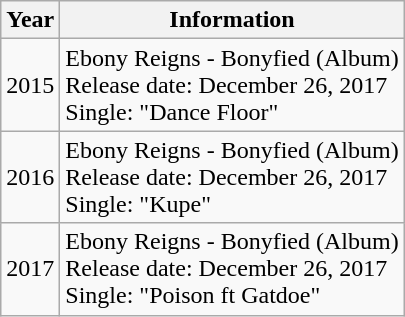<table class="wikitable">
<tr>
<th>Year</th>
<th>Information</th>
</tr>
<tr>
<td>2015</td>
<td>Ebony Reigns - Bonyfied (Album)<br>Release date: December 26, 2017<br>Single: "Dance Floor"</td>
</tr>
<tr>
<td>2016</td>
<td>Ebony Reigns - Bonyfied (Album)<br>Release date: December 26, 2017<br>Single: "Kupe"</td>
</tr>
<tr>
<td>2017</td>
<td>Ebony Reigns - Bonyfied (Album)<br>Release date: December 26, 2017<br>Single: "Poison ft Gatdoe"</td>
</tr>
</table>
